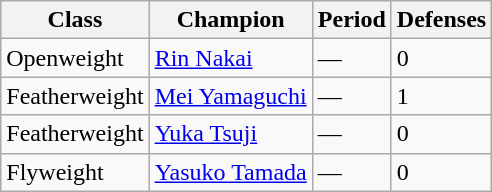<table class="wikitable">
<tr>
<th>Class</th>
<th>Champion</th>
<th>Period</th>
<th>Defenses</th>
</tr>
<tr>
<td>Openweight</td>
<td> <a href='#'>Rin Nakai</a></td>
<td>—</td>
<td>0</td>
</tr>
<tr>
<td>Featherweight</td>
<td> <a href='#'>Mei Yamaguchi</a></td>
<td>—</td>
<td>1</td>
</tr>
<tr>
<td>Featherweight</td>
<td> <a href='#'>Yuka Tsuji</a></td>
<td>—</td>
<td>0</td>
</tr>
<tr>
<td>Flyweight</td>
<td> <a href='#'>Yasuko Tamada</a></td>
<td>—</td>
<td>0</td>
</tr>
</table>
